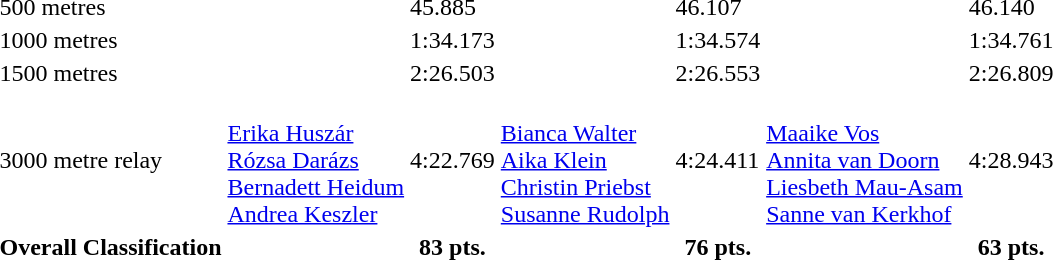<table>
<tr>
<td>500 metres</td>
<td></td>
<td>45.885</td>
<td></td>
<td>46.107</td>
<td></td>
<td>46.140</td>
</tr>
<tr>
<td>1000 metres</td>
<td></td>
<td>1:34.173</td>
<td></td>
<td>1:34.574</td>
<td></td>
<td>1:34.761</td>
</tr>
<tr>
<td>1500 metres</td>
<td></td>
<td>2:26.503</td>
<td></td>
<td>2:26.553</td>
<td></td>
<td>2:26.809</td>
</tr>
<tr>
<td>3000 metre relay</td>
<td valign=top><br><a href='#'>Erika Huszár</a><br><a href='#'>Rózsa Darázs</a><br><a href='#'>Bernadett Heidum</a><br><a href='#'>Andrea Keszler</a></td>
<td>4:22.769</td>
<td valign=top><br><a href='#'>Bianca Walter</a><br><a href='#'>Aika Klein</a><br><a href='#'>Christin Priebst</a><br><a href='#'>Susanne Rudolph</a></td>
<td>4:24.411</td>
<td valign=top><br><a href='#'>Maaike Vos</a><br><a href='#'>Annita van Doorn</a><br><a href='#'>Liesbeth Mau-Asam</a><br><a href='#'>Sanne van Kerkhof</a></td>
<td>4:28.943</td>
</tr>
<tr>
<th>Overall Classification</th>
<th></th>
<th>83 pts.</th>
<th></th>
<th>76 pts.</th>
<th></th>
<th>63 pts.</th>
</tr>
</table>
